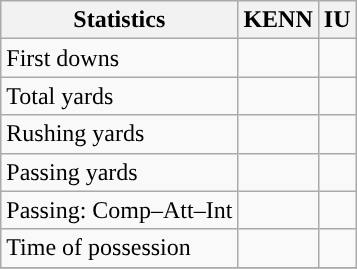<table class="wikitable" style="float: left;">
<tr>
<th>Statistics</th>
<th>KENN</th>
<th>IU</th>
</tr>
<tr>
<td>First downs</td>
<td></td>
<td></td>
</tr>
<tr>
<td>Total yards</td>
<td></td>
<td></td>
</tr>
<tr>
<td>Rushing yards</td>
<td></td>
<td></td>
</tr>
<tr>
<td>Passing yards</td>
<td></td>
<td></td>
</tr>
<tr>
<td>Passing: Comp–Att–Int</td>
<td></td>
<td></td>
</tr>
<tr>
<td>Time of possession</td>
<td></td>
<td></td>
</tr>
<tr>
</tr>
</table>
